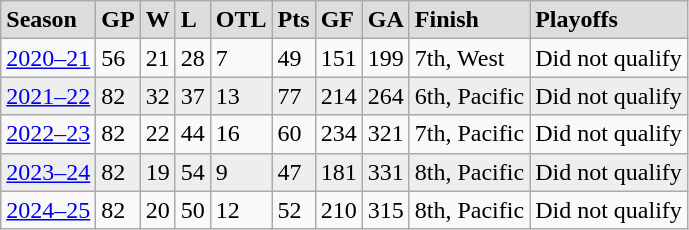<table class="wikitable">
<tr style="font-weight:bold; background:#ddd;">
<td>Season</td>
<td>GP</td>
<td>W</td>
<td>L</td>
<td>OTL</td>
<td>Pts</td>
<td>GF</td>
<td>GA</td>
<td>Finish</td>
<td>Playoffs</td>
</tr>
<tr>
<td><a href='#'>2020–21</a></td>
<td>56</td>
<td>21</td>
<td>28</td>
<td>7</td>
<td>49</td>
<td>151</td>
<td>199</td>
<td>7th, West</td>
<td>Did not qualify</td>
</tr>
<tr style="background:#eee;">
<td><a href='#'>2021–22</a></td>
<td>82</td>
<td>32</td>
<td>37</td>
<td>13</td>
<td>77</td>
<td>214</td>
<td>264</td>
<td>6th, Pacific</td>
<td>Did not qualify</td>
</tr>
<tr>
<td><a href='#'>2022–23</a></td>
<td>82</td>
<td>22</td>
<td>44</td>
<td>16</td>
<td>60</td>
<td>234</td>
<td>321</td>
<td>7th, Pacific</td>
<td>Did not qualify</td>
</tr>
<tr style="background:#eee;">
<td><a href='#'>2023–24</a></td>
<td>82</td>
<td>19</td>
<td>54</td>
<td>9</td>
<td>47</td>
<td>181</td>
<td>331</td>
<td>8th, Pacific</td>
<td>Did not qualify</td>
</tr>
<tr>
<td><a href='#'>2024–25</a></td>
<td>82</td>
<td>20</td>
<td>50</td>
<td>12</td>
<td>52</td>
<td>210</td>
<td>315</td>
<td>8th, Pacific</td>
<td>Did not qualify</td>
</tr>
</table>
